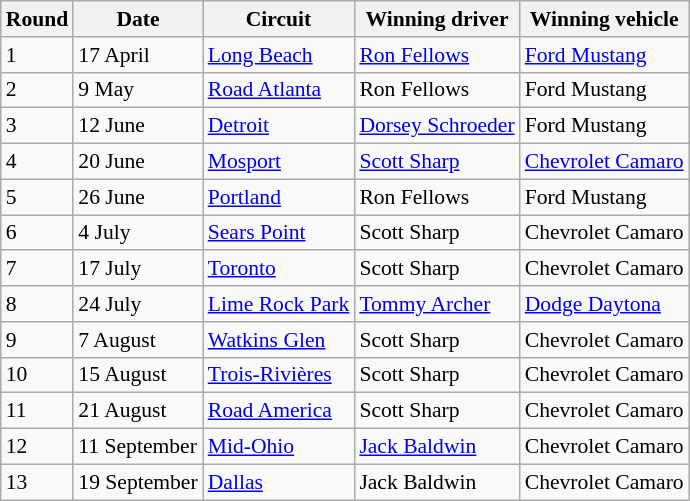<table class="wikitable" style="font-size: 90%;">
<tr>
<th>Round</th>
<th>Date</th>
<th>Circuit</th>
<th>Winning driver</th>
<th>Winning vehicle</th>
</tr>
<tr>
<td>1</td>
<td>17 April</td>
<td><a href='#'>Long Beach</a></td>
<td> <a href='#'>Ron Fellows</a></td>
<td><a href='#'>Ford Mustang</a></td>
</tr>
<tr>
<td>2</td>
<td>9 May</td>
<td><a href='#'>Road Atlanta</a></td>
<td> Ron Fellows</td>
<td>Ford Mustang</td>
</tr>
<tr>
<td>3</td>
<td>12 June</td>
<td><a href='#'>Detroit</a></td>
<td> <a href='#'>Dorsey Schroeder</a></td>
<td>Ford Mustang</td>
</tr>
<tr>
<td>4</td>
<td>20 June</td>
<td><a href='#'>Mosport</a></td>
<td> <a href='#'>Scott Sharp</a></td>
<td><a href='#'>Chevrolet Camaro</a></td>
</tr>
<tr>
<td>5</td>
<td>26 June</td>
<td><a href='#'>Portland</a></td>
<td> Ron Fellows</td>
<td>Ford Mustang</td>
</tr>
<tr>
<td>6</td>
<td>4 July</td>
<td><a href='#'>Sears Point</a></td>
<td> Scott Sharp</td>
<td>Chevrolet Camaro</td>
</tr>
<tr>
<td>7</td>
<td>17 July</td>
<td><a href='#'>Toronto</a></td>
<td> Scott Sharp</td>
<td>Chevrolet Camaro</td>
</tr>
<tr>
<td>8</td>
<td>24 July</td>
<td><a href='#'>Lime Rock Park</a></td>
<td> <a href='#'>Tommy Archer</a></td>
<td><a href='#'>Dodge Daytona</a></td>
</tr>
<tr>
<td>9</td>
<td>7 August</td>
<td><a href='#'>Watkins Glen</a></td>
<td> Scott Sharp</td>
<td>Chevrolet Camaro</td>
</tr>
<tr>
<td>10</td>
<td>15 August</td>
<td><a href='#'>Trois-Rivières</a></td>
<td> Scott Sharp</td>
<td>Chevrolet Camaro</td>
</tr>
<tr>
<td>11</td>
<td>21 August</td>
<td><a href='#'>Road America</a></td>
<td>Scott Sharp</td>
<td>Chevrolet Camaro</td>
</tr>
<tr>
<td>12</td>
<td>11 September</td>
<td><a href='#'>Mid-Ohio</a></td>
<td> <a href='#'>Jack Baldwin</a></td>
<td>Chevrolet Camaro</td>
</tr>
<tr>
<td>13</td>
<td>19 September</td>
<td><a href='#'>Dallas</a></td>
<td> Jack Baldwin</td>
<td>Chevrolet Camaro</td>
</tr>
</table>
